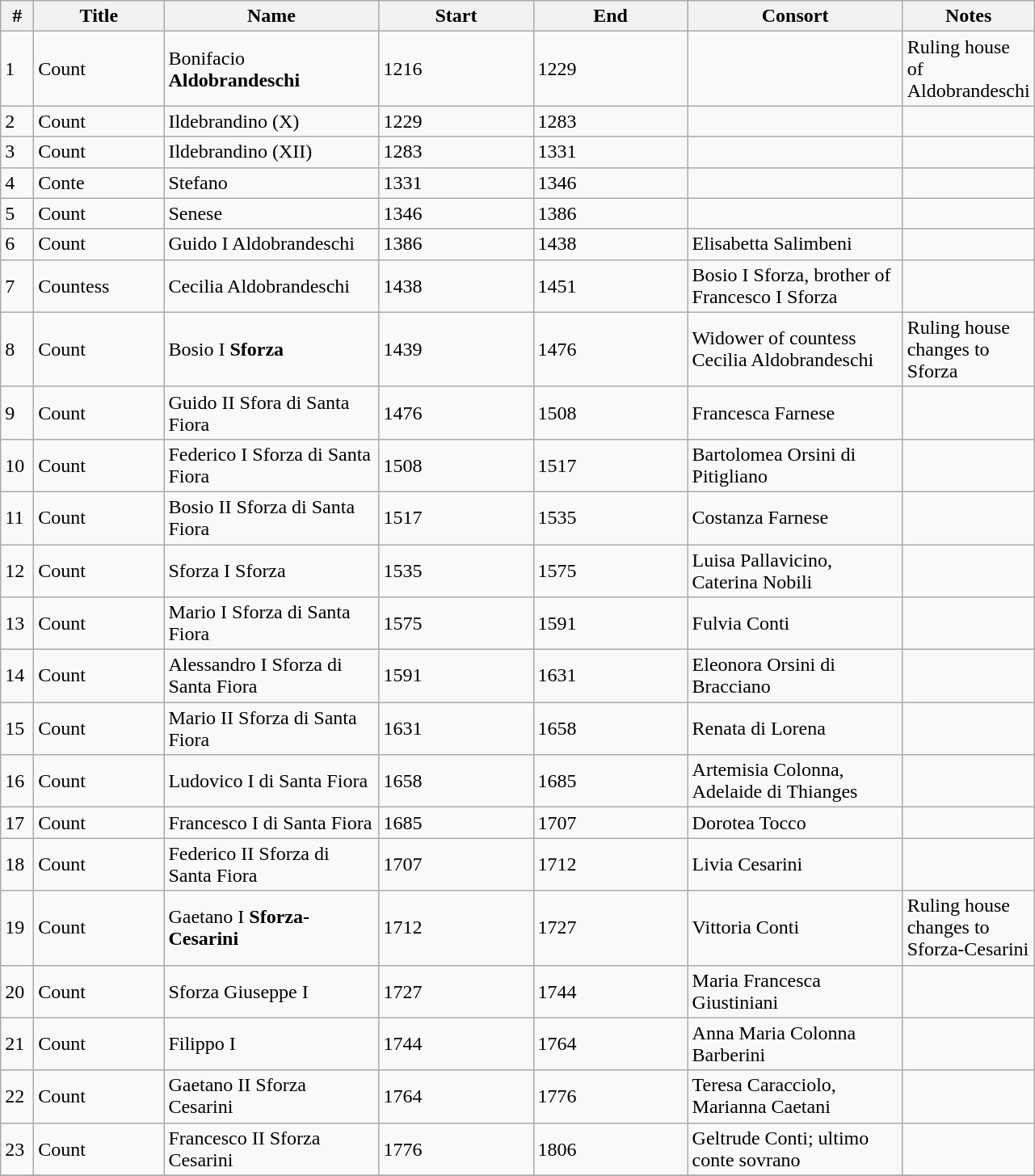<table class = "wikitable">
<tr>
<th width="20pt">#</th>
<th width="100pt">Title</th>
<th width="170pt">Name</th>
<th width="120pt">Start</th>
<th width="120pt">End</th>
<th width="170pt">Consort</th>
<th width="80pt">Notes</th>
</tr>
<tr>
<td>1</td>
<td>Count</td>
<td>Bonifacio <strong>Aldobrandeschi</strong></td>
<td>1216</td>
<td>1229</td>
<td></td>
<td>Ruling house of Aldobrandeschi</td>
</tr>
<tr>
<td>2</td>
<td>Count</td>
<td>Ildebrandino (X)</td>
<td>1229</td>
<td>1283</td>
<td></td>
<td></td>
</tr>
<tr>
<td>3</td>
<td>Count</td>
<td>Ildebrandino (XII)</td>
<td>1283</td>
<td>1331</td>
<td></td>
<td></td>
</tr>
<tr>
<td>4</td>
<td>Conte</td>
<td>Stefano</td>
<td>1331</td>
<td>1346</td>
<td></td>
<td></td>
</tr>
<tr>
<td>5</td>
<td>Count</td>
<td>Senese</td>
<td>1346</td>
<td>1386</td>
<td></td>
<td></td>
</tr>
<tr>
<td>6</td>
<td>Count</td>
<td>Guido I Aldobrandeschi</td>
<td>1386</td>
<td>1438</td>
<td>Elisabetta Salimbeni</td>
<td></td>
</tr>
<tr>
<td>7</td>
<td>Countess</td>
<td>Cecilia Aldobrandeschi</td>
<td>1438</td>
<td>1451</td>
<td>Bosio I Sforza, brother of Francesco I Sforza</td>
<td></td>
</tr>
<tr>
<td>8</td>
<td>Count</td>
<td>Bosio I <strong>Sforza</strong></td>
<td>1439</td>
<td>1476</td>
<td>Widower of countess Cecilia Aldobrandeschi</td>
<td>Ruling house changes to Sforza</td>
</tr>
<tr>
<td>9</td>
<td>Count</td>
<td>Guido II Sfora di Santa Fiora</td>
<td>1476</td>
<td>1508</td>
<td>Francesca Farnese</td>
<td></td>
</tr>
<tr>
<td>10</td>
<td>Count</td>
<td>Federico I Sforza di Santa Fiora</td>
<td>1508</td>
<td>1517</td>
<td>Bartolomea Orsini di Pitigliano</td>
<td></td>
</tr>
<tr>
<td>11</td>
<td>Count</td>
<td>Bosio II Sforza di Santa Fiora</td>
<td>1517</td>
<td>1535</td>
<td>Costanza Farnese</td>
</tr>
<tr>
<td>12</td>
<td>Count</td>
<td>Sforza I Sforza</td>
<td>1535</td>
<td>1575</td>
<td>Luisa Pallavicino, Caterina Nobili</td>
<td></td>
</tr>
<tr>
<td>13</td>
<td>Count</td>
<td>Mario I Sforza di Santa Fiora</td>
<td>1575</td>
<td>1591</td>
<td>Fulvia Conti</td>
<td></td>
</tr>
<tr>
<td>14</td>
<td>Count</td>
<td>Alessandro I Sforza di Santa Fiora</td>
<td>1591</td>
<td>1631</td>
<td>Eleonora Orsini di Bracciano</td>
<td></td>
</tr>
<tr>
<td>15</td>
<td>Count</td>
<td>Mario II Sforza di Santa Fiora</td>
<td>1631</td>
<td>1658</td>
<td>Renata di Lorena</td>
<td></td>
</tr>
<tr>
<td>16</td>
<td>Count</td>
<td>Ludovico I di Santa Fiora</td>
<td>1658</td>
<td>1685</td>
<td>Artemisia Colonna, Adelaide di Thianges</td>
<td></td>
</tr>
<tr>
<td>17</td>
<td>Count</td>
<td>Francesco I di Santa Fiora</td>
<td>1685</td>
<td>1707</td>
<td>Dorotea Tocco</td>
<td></td>
</tr>
<tr>
<td>18</td>
<td>Count</td>
<td>Federico II Sforza di Santa Fiora</td>
<td>1707</td>
<td>1712</td>
<td>Livia Cesarini</td>
<td></td>
</tr>
<tr>
<td>19</td>
<td>Count</td>
<td>Gaetano I <strong>Sforza-Cesarini</strong></td>
<td>1712</td>
<td>1727</td>
<td>Vittoria Conti</td>
<td>Ruling house changes to Sforza-Cesarini</td>
</tr>
<tr>
<td>20</td>
<td>Count</td>
<td>Sforza Giuseppe I</td>
<td>1727</td>
<td>1744</td>
<td>Maria Francesca Giustiniani</td>
<td></td>
</tr>
<tr>
<td>21</td>
<td>Count</td>
<td>Filippo I</td>
<td>1744</td>
<td>1764</td>
<td>Anna Maria Colonna Barberini</td>
<td></td>
</tr>
<tr>
<td>22</td>
<td>Count</td>
<td>Gaetano II Sforza Cesarini</td>
<td>1764</td>
<td>1776</td>
<td>Teresa Caracciolo, Marianna Caetani</td>
<td></td>
</tr>
<tr>
<td>23</td>
<td>Count</td>
<td>Francesco II Sforza Cesarini</td>
<td>1776</td>
<td>1806</td>
<td>Geltrude Conti; ultimo conte sovrano</td>
<td></td>
</tr>
<tr>
</tr>
</table>
